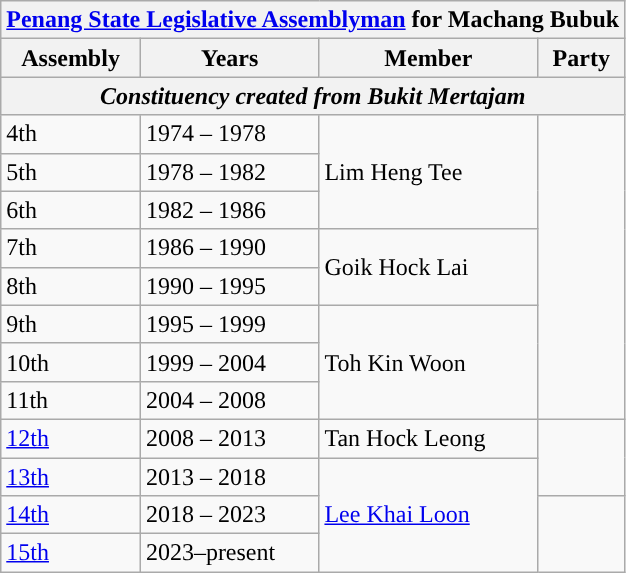<table class="wikitable">
<tr>
<th colspan="4"><a href='#'>Penang State Legislative Assemblyman</a> for Machang Bubuk</th>
</tr>
<tr>
<th>Assembly</th>
<th>Years</th>
<th>Member</th>
<th>Party</th>
</tr>
<tr>
<th colspan="4" align="center"><em>Constituency created from Bukit Mertajam</em></th>
</tr>
<tr>
<td>4th</td>
<td>1974 – 1978</td>
<td rowspan="3">Lim Heng Tee</td>
<td rowspan="8"></td>
</tr>
<tr>
<td>5th</td>
<td>1978 – 1982</td>
</tr>
<tr>
<td>6th</td>
<td>1982 – 1986</td>
</tr>
<tr>
<td>7th</td>
<td>1986 – 1990</td>
<td rowspan="2">Goik Hock Lai</td>
</tr>
<tr>
<td>8th</td>
<td>1990 – 1995</td>
</tr>
<tr>
<td>9th</td>
<td>1995 – 1999</td>
<td rowspan="3">Toh Kin Woon</td>
</tr>
<tr>
<td>10th</td>
<td>1999 – 2004</td>
</tr>
<tr>
<td>11th</td>
<td>2004 – 2008</td>
</tr>
<tr>
<td><a href='#'>12th</a></td>
<td>2008 – 2013</td>
<td>Tan Hock Leong</td>
<td rowspan="2"></td>
</tr>
<tr>
<td><a href='#'>13th</a></td>
<td>2013 – 2018</td>
<td rowspan="3"><a href='#'>Lee Khai Loon</a></td>
</tr>
<tr>
<td><a href='#'>14th</a></td>
<td>2018 – 2023</td>
<td rowspan=2></td>
</tr>
<tr>
<td><a href='#'>15th</a></td>
<td>2023–present</td>
</tr>
</table>
